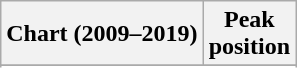<table class="wikitable sortable plainrowheaders" style="text-align:center">
<tr>
<th scope="col">Chart (2009–2019)</th>
<th scope="col">Peak<br> position</th>
</tr>
<tr>
</tr>
<tr>
</tr>
</table>
